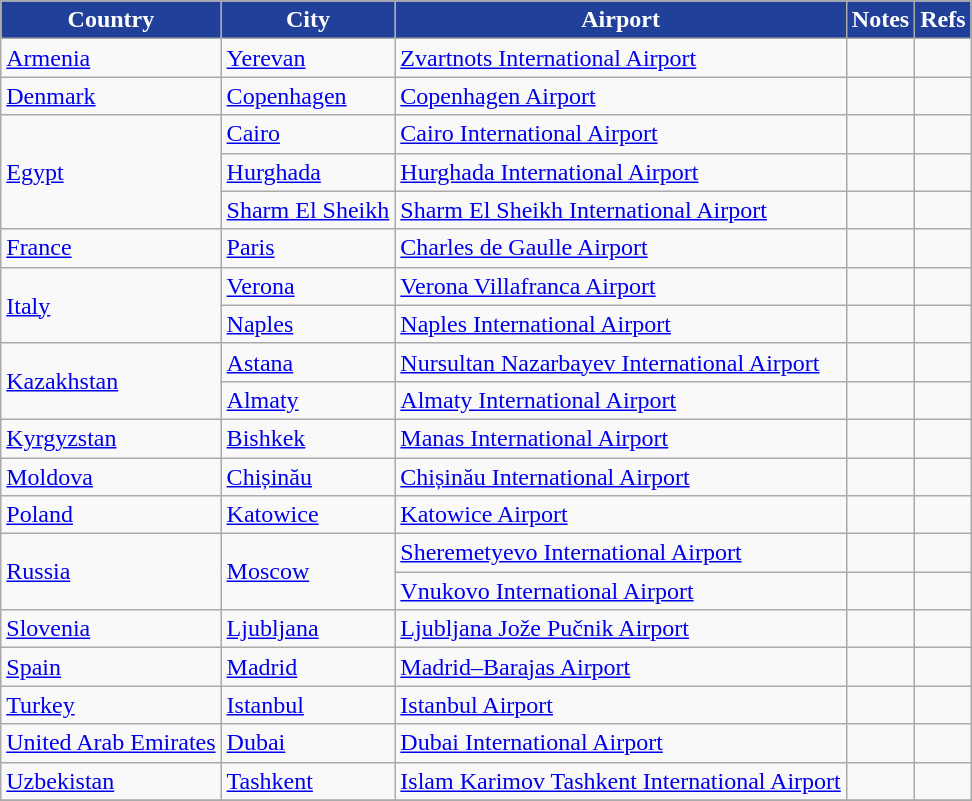<table class="wikitable sortable">
<tr>
<th style="background:#21409A; color:white;">Country</th>
<th style="background:#21409A; color:white;">City</th>
<th style="background:#21409A; color:white;">Airport</th>
<th style="background:#21409A; color:white;">Notes</th>
<th style="background:#21409A; color:white;" class="unsortable">Refs</th>
</tr>
<tr>
<td><a href='#'>Armenia</a></td>
<td><a href='#'>Yerevan</a></td>
<td><a href='#'>Zvartnots International Airport</a></td>
<td></td>
<td align=center></td>
</tr>
<tr>
<td><a href='#'>Denmark</a></td>
<td><a href='#'>Copenhagen</a></td>
<td><a href='#'>Copenhagen Airport</a></td>
<td></td>
<td align=center></td>
</tr>
<tr>
<td rowspan="3"><a href='#'>Egypt</a></td>
<td><a href='#'>Cairo</a></td>
<td><a href='#'>Cairo International Airport</a></td>
<td></td>
<td align=center></td>
</tr>
<tr>
<td><a href='#'>Hurghada</a></td>
<td><a href='#'>Hurghada International Airport</a></td>
<td></td>
<td align=center></td>
</tr>
<tr>
<td><a href='#'>Sharm El Sheikh</a></td>
<td><a href='#'>Sharm El Sheikh International Airport</a></td>
<td></td>
<td align=center></td>
</tr>
<tr>
<td><a href='#'>France</a></td>
<td><a href='#'>Paris</a></td>
<td><a href='#'>Charles de Gaulle Airport</a></td>
<td></td>
<td align=center></td>
</tr>
<tr>
<td rowspan="2"><a href='#'>Italy</a></td>
<td><a href='#'>Verona</a></td>
<td><a href='#'>Verona Villafranca Airport</a></td>
<td></td>
<td align=center></td>
</tr>
<tr>
<td><a href='#'>Naples</a></td>
<td><a href='#'>Naples International Airport</a></td>
<td></td>
<td align=center></td>
</tr>
<tr>
<td rowspan="2"><a href='#'>Kazakhstan</a></td>
<td><a href='#'>Astana</a></td>
<td><a href='#'>Nursultan Nazarbayev International Airport</a></td>
<td></td>
<td align=center></td>
</tr>
<tr>
<td><a href='#'>Almaty</a></td>
<td><a href='#'>Almaty International Airport</a></td>
<td></td>
<td align=center></td>
</tr>
<tr>
<td><a href='#'>Kyrgyzstan</a></td>
<td><a href='#'>Bishkek</a></td>
<td><a href='#'>Manas International Airport</a></td>
<td></td>
<td align=center></td>
</tr>
<tr>
<td><a href='#'>Moldova</a></td>
<td><a href='#'>Chișinău</a></td>
<td><a href='#'>Chișinău International Airport</a></td>
<td></td>
<td align=center></td>
</tr>
<tr>
<td><a href='#'>Poland</a></td>
<td><a href='#'>Katowice</a></td>
<td><a href='#'>Katowice Airport</a></td>
<td></td>
<td align=center></td>
</tr>
<tr>
<td rowspan="2"><a href='#'>Russia</a></td>
<td rowspan="2"><a href='#'>Moscow</a></td>
<td><a href='#'>Sheremetyevo International Airport</a></td>
<td></td>
<td align=center></td>
</tr>
<tr>
<td><a href='#'>Vnukovo International Airport</a></td>
<td></td>
<td align=center></td>
</tr>
<tr>
<td><a href='#'>Slovenia</a></td>
<td><a href='#'>Ljubljana</a></td>
<td><a href='#'>Ljubljana Jože Pučnik Airport</a></td>
<td></td>
<td align=center></td>
</tr>
<tr>
<td><a href='#'>Spain</a></td>
<td><a href='#'>Madrid</a></td>
<td><a href='#'>Madrid–Barajas Airport</a></td>
<td></td>
<td align=center></td>
</tr>
<tr>
<td><a href='#'>Turkey</a></td>
<td><a href='#'>Istanbul</a></td>
<td><a href='#'>Istanbul Airport</a></td>
<td></td>
<td align=center></td>
</tr>
<tr>
<td><a href='#'>United Arab Emirates</a></td>
<td><a href='#'>Dubai</a></td>
<td><a href='#'>Dubai International Airport</a></td>
<td></td>
<td align=center></td>
</tr>
<tr>
<td><a href='#'>Uzbekistan</a></td>
<td><a href='#'>Tashkent</a></td>
<td><a href='#'>Islam Karimov Tashkent International Airport</a></td>
<td></td>
<td align=center></td>
</tr>
<tr>
</tr>
</table>
